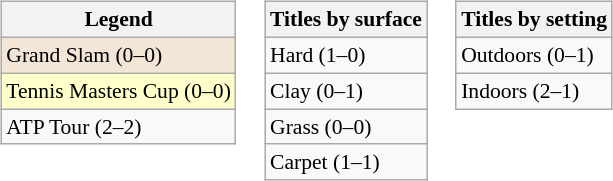<table>
<tr valign=top>
<td><br><table class=wikitable style=font-size:90%>
<tr>
<th>Legend</th>
</tr>
<tr style="background:#f3e6d7;">
<td>Grand Slam (0–0)</td>
</tr>
<tr style="background:#ffc;">
<td>Tennis Masters Cup (0–0)</td>
</tr>
<tr>
<td>ATP Tour (2–2)</td>
</tr>
</table>
</td>
<td><br><table class=wikitable style=font-size:90%>
<tr>
<th>Titles by surface</th>
</tr>
<tr>
<td>Hard (1–0)</td>
</tr>
<tr>
<td>Clay (0–1)</td>
</tr>
<tr>
<td>Grass (0–0)</td>
</tr>
<tr>
<td>Carpet (1–1)</td>
</tr>
</table>
</td>
<td><br><table class=wikitable style=font-size:90%>
<tr>
<th>Titles by setting</th>
</tr>
<tr>
<td>Outdoors (0–1)</td>
</tr>
<tr>
<td>Indoors (2–1)</td>
</tr>
</table>
</td>
</tr>
</table>
